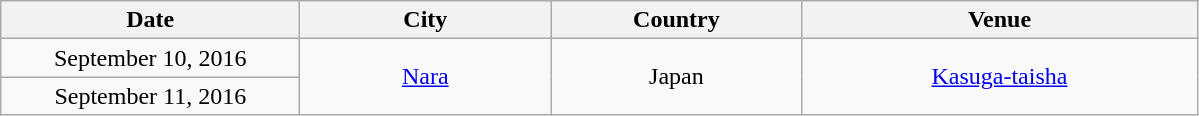<table class="wikitable plainrowheaders" style="text-align:center;">
<tr>
<th scope="col" style="width:12em;">Date</th>
<th scope="col" style="width:10em;">City</th>
<th scope="col" style="width:10em;">Country</th>
<th scope="col" style="width:16em;">Venue</th>
</tr>
<tr>
<td>September 10, 2016</td>
<td rowspan="2"><a href='#'>Nara</a></td>
<td rowspan="2">Japan</td>
<td rowspan="2"><a href='#'>Kasuga-taisha</a></td>
</tr>
<tr>
<td>September 11, 2016</td>
</tr>
</table>
